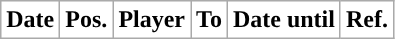<table class="wikitable plainrowheaders sortable">
<tr>
<th style="background:white; color:black; ">Date</th>
<th style="background:white; color:black; ">Pos.</th>
<th style="background:white; color:black; ">Player</th>
<th style="background:white; color:black; ">To</th>
<th style="background:white; color:black; ">Date until</th>
<th style="background:white; color:black; ">Ref.</th>
</tr>
</table>
